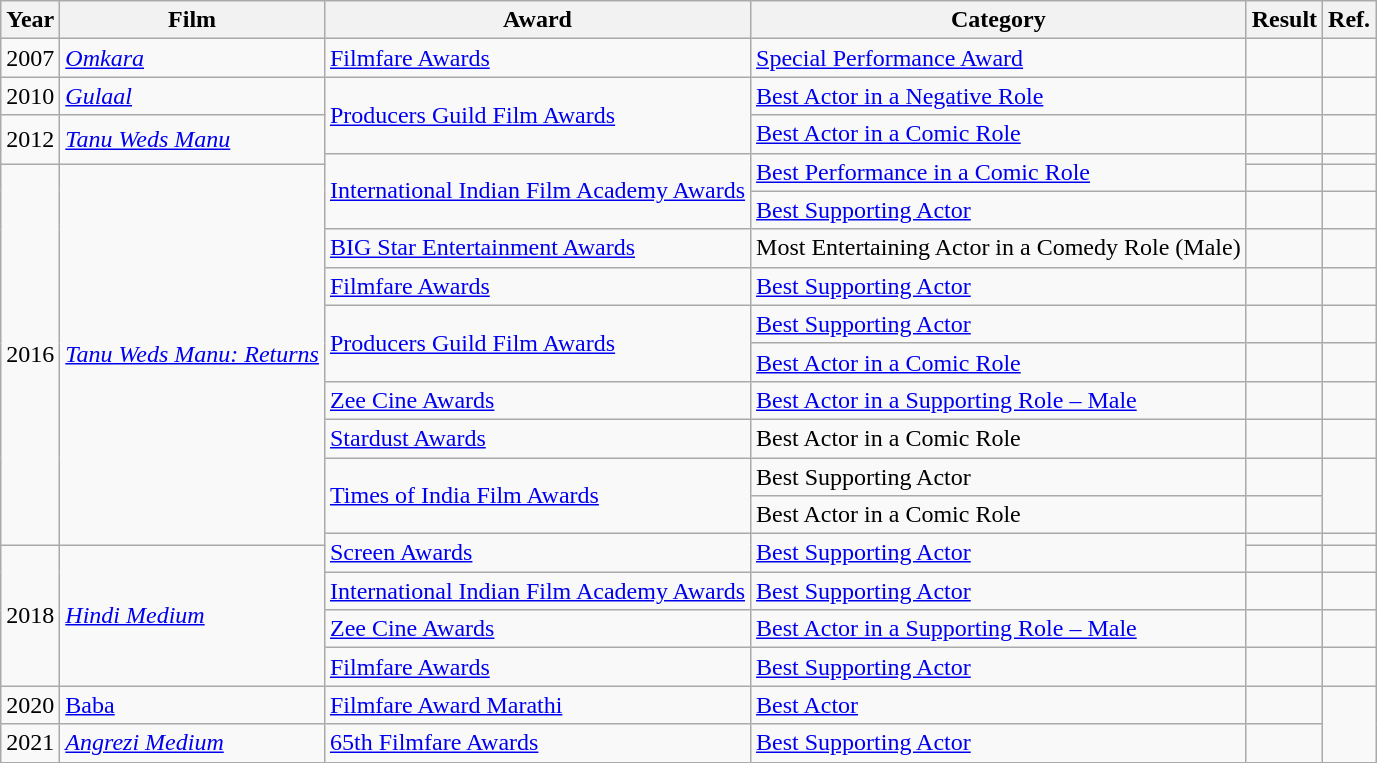<table class="wikitable sortable">
<tr>
<th>Year</th>
<th>Film</th>
<th>Award</th>
<th>Category</th>
<th>Result</th>
<th>Ref.</th>
</tr>
<tr>
<td>2007</td>
<td><em><a href='#'>Omkara</a></em></td>
<td><a href='#'>Filmfare Awards</a></td>
<td><a href='#'>Special Performance Award</a></td>
<td></td>
<td></td>
</tr>
<tr>
<td>2010</td>
<td><em><a href='#'>Gulaal</a></em></td>
<td rowspan="2"><a href='#'>Producers Guild Film Awards</a></td>
<td><a href='#'>Best Actor in a Negative Role</a></td>
<td></td>
<td></td>
</tr>
<tr>
<td rowspan="2">2012</td>
<td rowspan="2"><em><a href='#'>Tanu Weds Manu</a></em></td>
<td><a href='#'>Best Actor in a Comic Role</a></td>
<td></td>
<td></td>
</tr>
<tr>
<td rowspan="3"><a href='#'>International Indian Film Academy Awards</a></td>
<td rowspan="2"><a href='#'>Best Performance in a Comic Role</a></td>
<td></td>
<td></td>
</tr>
<tr>
<td rowspan="11">2016</td>
<td rowspan="11"><em><a href='#'>Tanu Weds Manu: Returns</a></em></td>
<td></td>
<td></td>
</tr>
<tr>
<td><a href='#'>Best Supporting Actor</a></td>
<td></td>
<td></td>
</tr>
<tr>
<td><a href='#'>BIG Star Entertainment Awards</a></td>
<td>Most Entertaining Actor in a Comedy Role (Male)</td>
<td></td>
<td></td>
</tr>
<tr>
<td><a href='#'>Filmfare Awards</a></td>
<td><a href='#'>Best Supporting Actor</a></td>
<td></td>
<td></td>
</tr>
<tr>
<td rowspan="2"><a href='#'>Producers Guild Film Awards</a></td>
<td><a href='#'>Best Supporting Actor</a></td>
<td></td>
<td></td>
</tr>
<tr>
<td><a href='#'>Best Actor in a Comic Role</a></td>
<td></td>
<td></td>
</tr>
<tr>
<td><a href='#'>Zee Cine Awards</a></td>
<td><a href='#'>Best Actor in a Supporting Role – Male</a></td>
<td></td>
<td></td>
</tr>
<tr>
<td><a href='#'>Stardust Awards</a></td>
<td>Best Actor in a Comic Role</td>
<td></td>
<td></td>
</tr>
<tr>
<td rowspan="2"><a href='#'>Times of India Film Awards</a></td>
<td>Best Supporting Actor</td>
<td></td>
<td rowspan="2"></td>
</tr>
<tr>
<td>Best Actor in a Comic Role</td>
<td></td>
</tr>
<tr>
<td rowspan="2"><a href='#'>Screen Awards</a></td>
<td rowspan="2"><a href='#'>Best Supporting Actor</a></td>
<td></td>
<td></td>
</tr>
<tr>
<td rowspan="4">2018</td>
<td rowspan="4"><em><a href='#'>Hindi Medium</a></em></td>
<td></td>
<td></td>
</tr>
<tr>
<td><a href='#'>International Indian Film Academy Awards</a></td>
<td><a href='#'>Best Supporting Actor</a></td>
<td></td>
<td></td>
</tr>
<tr>
<td><a href='#'>Zee Cine Awards</a></td>
<td><a href='#'>Best Actor in a Supporting Role – Male</a></td>
<td></td>
<td></td>
</tr>
<tr>
<td><a href='#'>Filmfare Awards</a></td>
<td><a href='#'>Best Supporting Actor</a></td>
<td></td>
<td></td>
</tr>
<tr>
<td>2020</td>
<td><a href='#'>Baba</a></td>
<td><a href='#'>Filmfare Award Marathi</a></td>
<td><a href='#'>Best Actor</a></td>
<td></td>
</tr>
<tr>
<td>2021</td>
<td><em><a href='#'>Angrezi Medium</a></em></td>
<td><a href='#'>65th Filmfare Awards</a></td>
<td><a href='#'>Best Supporting Actor</a></td>
<td></td>
</tr>
</table>
